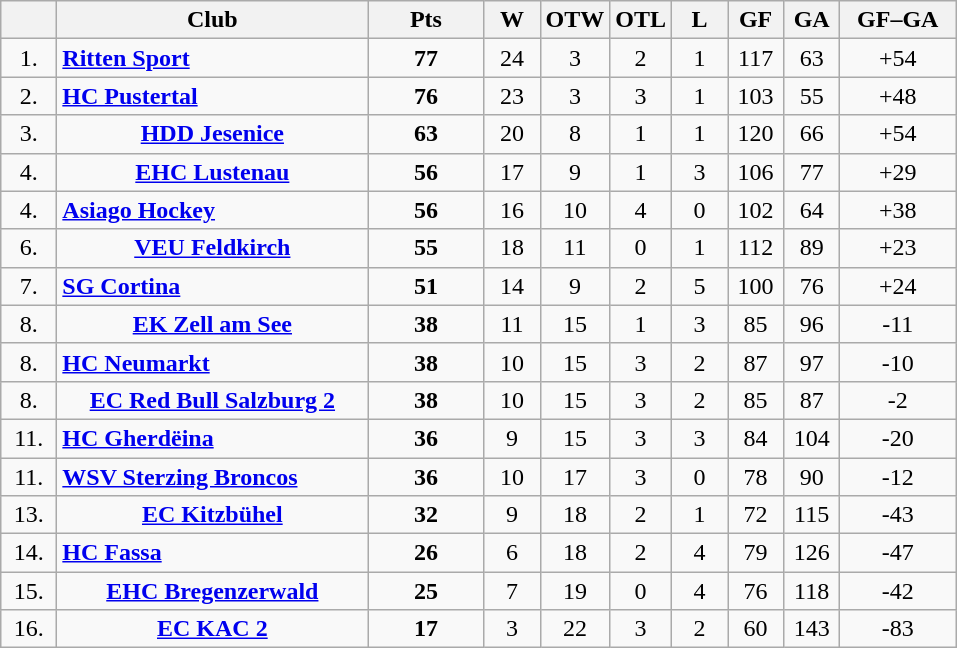<table class="wikitable sortable" style="text-align: center; font-size: 100%;">
<tr>
<th width="30"></th>
<th width="200">Club</th>
<th width="70">Pts</th>
<th width="30">W</th>
<th width="30">OTW</th>
<th width="30">OTL</th>
<th width="30">L</th>
<th width="30">GF</th>
<th width="30">GA</th>
<th width="70">GF–GA</th>
</tr>
<tr align="center">
<td>1.</td>
<td style="text-align:left; style="background:#80ccff"><strong><a href='#'>Ritten Sport</a></strong></td>
<td><strong>77</strong></td>
<td>24</td>
<td>3</td>
<td>2</td>
<td>1</td>
<td>117</td>
<td>63</td>
<td>+54</td>
</tr>
<tr align="center">
<td>2.</td>
<td style="text-align:left;" style="background:#80ccff"><strong><a href='#'>HC Pustertal</a></strong></td>
<td><strong>76</strong></td>
<td>23</td>
<td>3</td>
<td>3</td>
<td>1</td>
<td>103</td>
<td>55</td>
<td>+48</td>
</tr>
<tr align="center">
<td>3.</td>
<td><strong><a href='#'>HDD Jesenice</a></strong></td>
<td><strong>63</strong></td>
<td>20</td>
<td>8</td>
<td>1</td>
<td>1</td>
<td>120</td>
<td>66</td>
<td>+54</td>
</tr>
<tr align="center">
<td>4.</td>
<td><strong><a href='#'>EHC Lustenau</a></strong></td>
<td><strong>56</strong></td>
<td>17</td>
<td>9</td>
<td>1</td>
<td>3</td>
<td>106</td>
<td>77</td>
<td>+29</td>
</tr>
<tr align="center">
<td>4.</td>
<td style="text-align:left;" style="background:#80ccff;"><strong><a href='#'>Asiago Hockey</a></strong></td>
<td><strong>56</strong></td>
<td>16</td>
<td>10</td>
<td>4</td>
<td>0</td>
<td>102</td>
<td>64</td>
<td>+38</td>
</tr>
<tr align="center">
<td>6.</td>
<td><strong><a href='#'>VEU Feldkirch</a></strong></td>
<td><strong>55</strong></td>
<td>18</td>
<td>11</td>
<td>0</td>
<td>1</td>
<td>112</td>
<td>89</td>
<td>+23</td>
</tr>
<tr align="center">
<td>7.</td>
<td style="text-align:left;" style="background:#80ccff;"><strong><a href='#'>SG Cortina</a></strong></td>
<td><strong>51</strong></td>
<td>14</td>
<td>9</td>
<td>2</td>
<td>5</td>
<td>100</td>
<td>76</td>
<td>+24</td>
</tr>
<tr align="center">
<td>8.</td>
<td><strong><a href='#'>EK Zell am See</a></strong></td>
<td><strong>38</strong></td>
<td>11</td>
<td>15</td>
<td>1</td>
<td>3</td>
<td>85</td>
<td>96</td>
<td>-11</td>
</tr>
<tr align="center">
<td>8.</td>
<td style="text-align:left;" style="background:#ccebff;"><strong><a href='#'>HC Neumarkt</a></strong></td>
<td><strong>38</strong></td>
<td>10</td>
<td>15</td>
<td>3</td>
<td>2</td>
<td>87</td>
<td>97</td>
<td>-10</td>
</tr>
<tr align="center" ">
<td>8.</td>
<td><strong><a href='#'>EC Red Bull Salzburg 2</a></strong></td>
<td><strong>38</strong></td>
<td>10</td>
<td>15</td>
<td>3</td>
<td>2</td>
<td>85</td>
<td>87</td>
<td>-2</td>
</tr>
<tr align="center">
<td>11.</td>
<td style="text-align:left;" style="background:#ccebff;"><strong><a href='#'>HC Gherdëina</a></strong></td>
<td><strong>36</strong></td>
<td>9</td>
<td>15</td>
<td>3</td>
<td>3</td>
<td>84</td>
<td>104</td>
<td>-20</td>
</tr>
<tr align="center">
<td>11.</td>
<td style="text-align:left;" style="background:#ccebff;"><strong><a href='#'>WSV Sterzing Broncos</a></strong></td>
<td><strong>36</strong></td>
<td>10</td>
<td>17</td>
<td>3</td>
<td>0</td>
<td>78</td>
<td>90</td>
<td>-12</td>
</tr>
<tr align="center">
<td>13.</td>
<td><strong><a href='#'>EC Kitzbühel</a></strong></td>
<td><strong>32</strong></td>
<td>9</td>
<td>18</td>
<td>2</td>
<td>1</td>
<td>72</td>
<td>115</td>
<td>-43</td>
</tr>
<tr align="center">
<td>14.</td>
<td style="text-align:left; style="background:#ccebff;"><strong><a href='#'>HC Fassa</a></strong></td>
<td><strong>26</strong></td>
<td>6</td>
<td>18</td>
<td>2</td>
<td>4</td>
<td>79</td>
<td>126</td>
<td>-47</td>
</tr>
<tr align="center">
<td>15.</td>
<td><strong><a href='#'>EHC Bregenzerwald</a></strong></td>
<td><strong>25</strong></td>
<td>7</td>
<td>19</td>
<td>0</td>
<td>4</td>
<td>76</td>
<td>118</td>
<td>-42</td>
</tr>
<tr align="center">
<td>16.</td>
<td><strong><a href='#'>EC KAC 2</a></strong></td>
<td><strong>17</strong></td>
<td>3</td>
<td>22</td>
<td>3</td>
<td>2</td>
<td>60</td>
<td>143</td>
<td>-83</td>
</tr>
</table>
